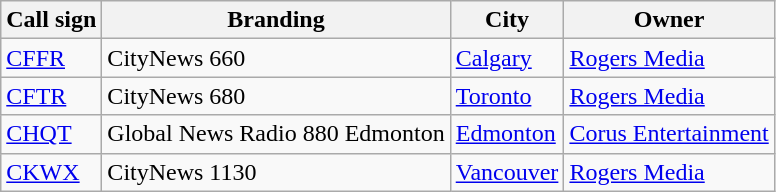<table class="wikitable">
<tr>
<th>Call sign</th>
<th>Branding</th>
<th>City</th>
<th>Owner</th>
</tr>
<tr>
<td><a href='#'>CFFR</a></td>
<td>CityNews 660</td>
<td><a href='#'>Calgary</a></td>
<td><a href='#'>Rogers Media</a></td>
</tr>
<tr>
<td><a href='#'>CFTR</a></td>
<td>CityNews 680</td>
<td><a href='#'>Toronto</a></td>
<td><a href='#'>Rogers Media</a></td>
</tr>
<tr>
<td><a href='#'>CHQT</a></td>
<td>Global News Radio 880 Edmonton</td>
<td><a href='#'>Edmonton</a></td>
<td><a href='#'>Corus Entertainment</a></td>
</tr>
<tr>
<td><a href='#'>CKWX</a></td>
<td>CityNews 1130</td>
<td><a href='#'>Vancouver</a></td>
<td><a href='#'>Rogers Media</a></td>
</tr>
</table>
